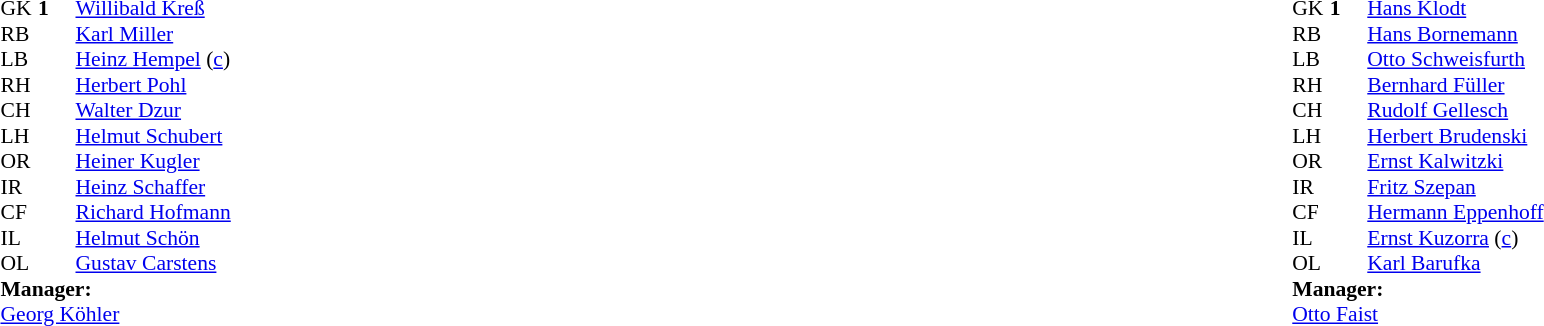<table width="100%">
<tr>
<td valign="top" width="40%"><br><table style="font-size:90%" cellspacing="0" cellpadding="0">
<tr>
<th width=25></th>
<th width=25></th>
</tr>
<tr>
<td>GK</td>
<td><strong>1</strong></td>
<td> <a href='#'>Willibald Kreß</a></td>
</tr>
<tr>
<td>RB</td>
<td></td>
<td> <a href='#'>Karl Miller</a></td>
</tr>
<tr>
<td>LB</td>
<td></td>
<td> <a href='#'>Heinz Hempel</a> (<a href='#'>c</a>)</td>
</tr>
<tr>
<td>RH</td>
<td></td>
<td> <a href='#'>Herbert Pohl</a></td>
</tr>
<tr>
<td>CH</td>
<td></td>
<td> <a href='#'>Walter Dzur</a></td>
</tr>
<tr>
<td>LH</td>
<td></td>
<td> <a href='#'>Helmut Schubert</a></td>
</tr>
<tr>
<td>OR</td>
<td></td>
<td> <a href='#'>Heiner Kugler</a></td>
</tr>
<tr>
<td>IR</td>
<td></td>
<td> <a href='#'>Heinz Schaffer</a></td>
</tr>
<tr>
<td>CF</td>
<td></td>
<td> <a href='#'>Richard Hofmann</a></td>
</tr>
<tr>
<td>IL</td>
<td></td>
<td> <a href='#'>Helmut Schön</a></td>
</tr>
<tr>
<td>OL</td>
<td></td>
<td> <a href='#'>Gustav Carstens</a></td>
</tr>
<tr>
<td colspan=3><strong>Manager:</strong></td>
</tr>
<tr>
<td colspan=3> <a href='#'>Georg Köhler</a></td>
</tr>
</table>
</td>
<td valign="top"></td>
<td valign="top" width="50%"><br><table style="font-size:90%; margin:auto" cellspacing="0" cellpadding="0">
<tr>
<th width=25></th>
<th width=25></th>
</tr>
<tr>
<td>GK</td>
<td><strong>1</strong></td>
<td> <a href='#'>Hans Klodt</a></td>
</tr>
<tr>
<td>RB</td>
<td></td>
<td> <a href='#'>Hans Bornemann</a></td>
</tr>
<tr>
<td>LB</td>
<td></td>
<td> <a href='#'>Otto Schweisfurth</a></td>
</tr>
<tr>
<td>RH</td>
<td></td>
<td> <a href='#'>Bernhard Füller</a></td>
</tr>
<tr>
<td>CH</td>
<td></td>
<td> <a href='#'>Rudolf Gellesch</a></td>
</tr>
<tr>
<td>LH</td>
<td></td>
<td> <a href='#'>Herbert Brudenski</a></td>
</tr>
<tr>
<td>OR</td>
<td></td>
<td> <a href='#'>Ernst Kalwitzki</a></td>
</tr>
<tr>
<td>IR</td>
<td></td>
<td> <a href='#'>Fritz Szepan</a></td>
</tr>
<tr>
<td>CF</td>
<td></td>
<td> <a href='#'>Hermann Eppenhoff</a></td>
</tr>
<tr>
<td>IL</td>
<td></td>
<td> <a href='#'>Ernst Kuzorra</a> (<a href='#'>c</a>)</td>
</tr>
<tr>
<td>OL</td>
<td></td>
<td> <a href='#'>Karl Barufka</a></td>
</tr>
<tr>
<td colspan=3><strong>Manager:</strong></td>
</tr>
<tr>
<td colspan=3> <a href='#'>Otto Faist</a></td>
</tr>
</table>
</td>
</tr>
</table>
